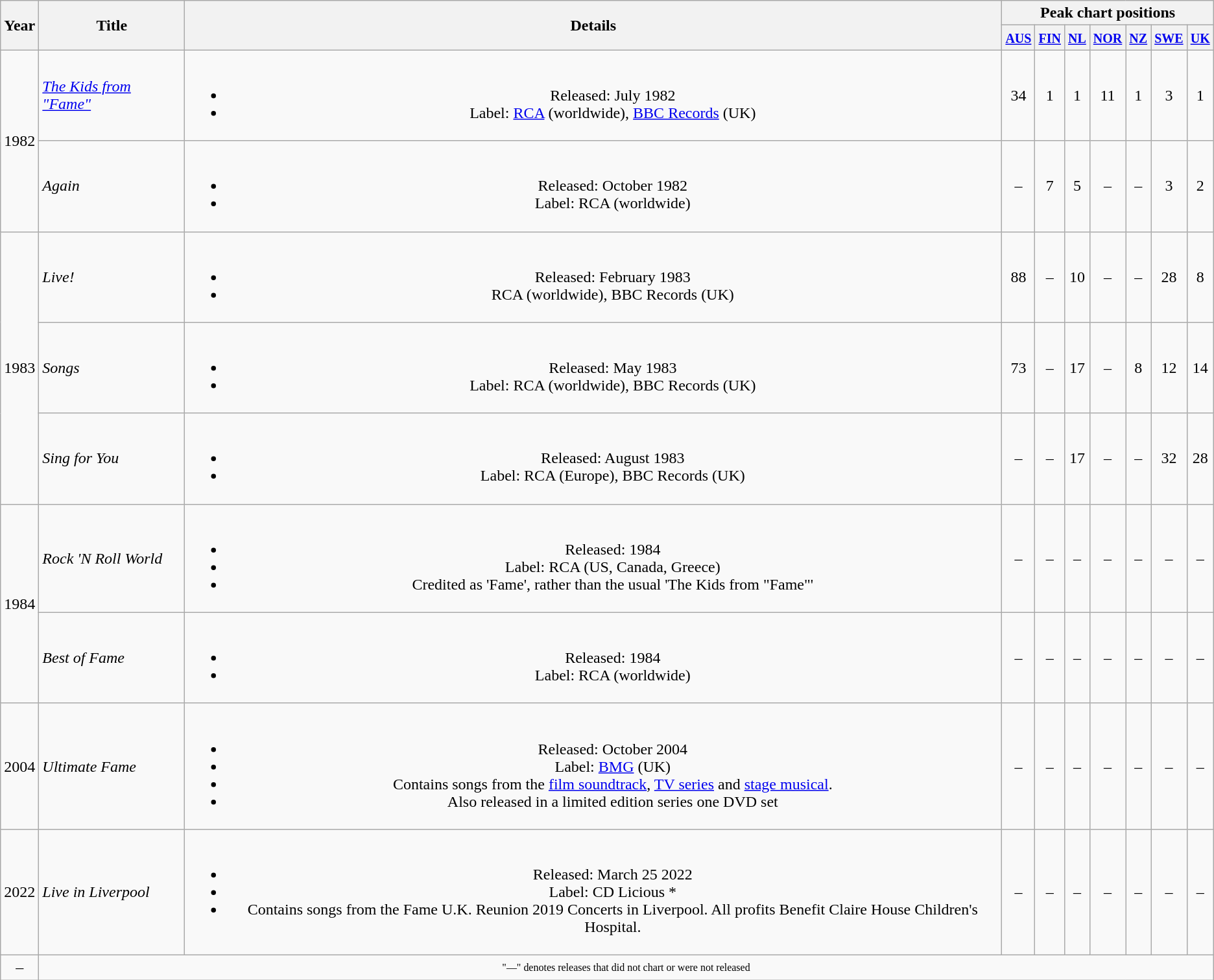<table class="wikitable" style="text-align:center">
<tr>
<th rowspan="2">Year</th>
<th rowspan="2">Title</th>
<th rowspan="2">Details</th>
<th colspan="7">Peak chart positions</th>
</tr>
<tr>
<th><small><a href='#'>AUS</a></small><br></th>
<th><small><a href='#'>FIN</a></small><br></th>
<th><small><a href='#'>NL</a></small><br></th>
<th><small><a href='#'>NOR</a></small><br></th>
<th><small><a href='#'>NZ</a></small><br></th>
<th><small><a href='#'>SWE</a></small><br></th>
<th><small><a href='#'>UK</a></small><br></th>
</tr>
<tr>
<td rowspan="2">1982</td>
<td align="left"><em><a href='#'>The Kids from "Fame"</a></em></td>
<td><br><ul><li>Released: July 1982</li><li>Label: <a href='#'>RCA</a> (worldwide), <a href='#'>BBC Records</a> (UK)</li></ul></td>
<td>34</td>
<td>1</td>
<td>1</td>
<td>11</td>
<td>1</td>
<td>3</td>
<td>1</td>
</tr>
<tr>
<td align="left"><em>Again</em></td>
<td><br><ul><li>Released: October 1982</li><li>Label: RCA (worldwide)</li></ul></td>
<td>–</td>
<td>7</td>
<td>5</td>
<td>–</td>
<td>–</td>
<td>3</td>
<td>2</td>
</tr>
<tr>
<td rowspan="3">1983</td>
<td align="left"><em>Live!</em></td>
<td><br><ul><li>Released: February 1983</li><li>RCA (worldwide), BBC Records (UK)</li></ul></td>
<td>88</td>
<td>–</td>
<td>10</td>
<td>–</td>
<td>–</td>
<td>28</td>
<td>8</td>
</tr>
<tr>
<td align="left"><em>Songs</em></td>
<td><br><ul><li>Released: May 1983</li><li>Label: RCA (worldwide), BBC Records (UK)</li></ul></td>
<td>73</td>
<td>–</td>
<td>17</td>
<td>–</td>
<td>8</td>
<td>12</td>
<td>14</td>
</tr>
<tr>
<td align="left"><em>Sing for You</em></td>
<td><br><ul><li>Released: August 1983</li><li>Label: RCA (Europe), BBC Records (UK)</li></ul></td>
<td>–</td>
<td>–</td>
<td>17</td>
<td>–</td>
<td>–</td>
<td>32</td>
<td>28</td>
</tr>
<tr>
<td rowspan="2">1984</td>
<td align="left"><em>Rock 'N Roll World</em></td>
<td><br><ul><li>Released: 1984</li><li>Label: RCA (US, Canada, Greece)</li><li>Credited as 'Fame', rather than the usual 'The Kids from "Fame"'</li></ul></td>
<td>–</td>
<td>–</td>
<td>–</td>
<td>–</td>
<td>–</td>
<td>–</td>
<td>–</td>
</tr>
<tr>
<td align="left"><em>Best of Fame</em></td>
<td><br><ul><li>Released: 1984</li><li>Label: RCA (worldwide)</li></ul></td>
<td>–</td>
<td>–</td>
<td>–</td>
<td>–</td>
<td>–</td>
<td>–</td>
<td>–</td>
</tr>
<tr>
<td>2004</td>
<td align="left"><em>Ultimate Fame</em></td>
<td><br><ul><li>Released: October 2004</li><li>Label: <a href='#'>BMG</a> (UK)</li><li>Contains songs from the <a href='#'>film soundtrack</a>, <a href='#'>TV series</a> and <a href='#'>stage musical</a>.</li><li>Also released in a limited edition series one DVD set</li></ul></td>
<td>–</td>
<td>–</td>
<td>–</td>
<td>–</td>
<td>–</td>
<td>–</td>
<td>–</td>
</tr>
<tr>
<td>2022</td>
<td align="left"><em>Live in Liverpool</em></td>
<td><br><ul><li>Released: March 25 2022</li><li>Label: CD Licious *</li><li>Contains songs from the Fame U.K. Reunion 2019 Concerts in Liverpool. All profits Benefit Claire House Children's Hospital.</li></ul></td>
<td>–</td>
<td>–</td>
<td>–</td>
<td>–</td>
<td>–</td>
<td>–</td>
<td>–</td>
</tr>
<tr>
<td>–</td>
<td colspan="10" style="font-size:8pt">"—" denotes releases that did not chart or were not released</td>
</tr>
</table>
